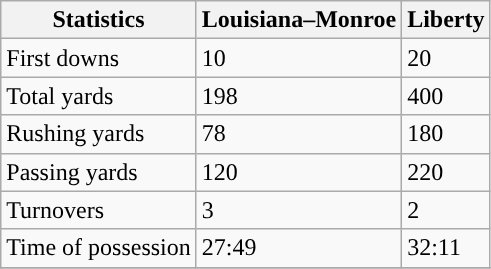<table class="wikitable">
<tr>
<th>Statistics</th>
<th>Louisiana–Monroe</th>
<th>Liberty</th>
</tr>
<tr>
<td>First downs</td>
<td>10</td>
<td>20</td>
</tr>
<tr>
<td>Total yards</td>
<td>198</td>
<td>400</td>
</tr>
<tr>
<td>Rushing yards</td>
<td>78</td>
<td>180</td>
</tr>
<tr>
<td>Passing yards</td>
<td>120</td>
<td>220</td>
</tr>
<tr>
<td>Turnovers</td>
<td>3</td>
<td>2</td>
</tr>
<tr>
<td>Time of possession</td>
<td>27:49</td>
<td>32:11</td>
</tr>
<tr>
</tr>
</table>
